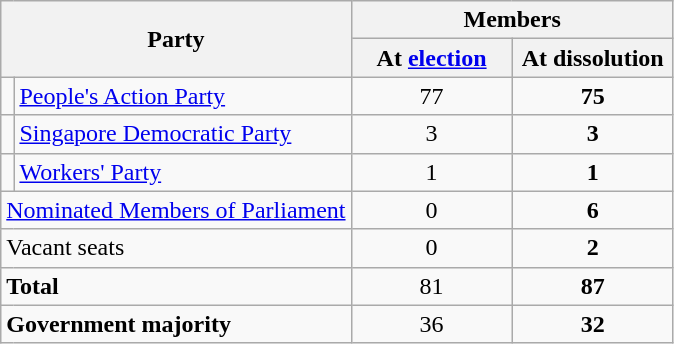<table class="wikitable" border="1">
<tr>
<th colspan="2" rowspan="2">Party</th>
<th colspan="2">Members</th>
</tr>
<tr>
<th width="100px">At <a href='#'>election</a></th>
<th width="100px">At dissolution</th>
</tr>
<tr>
<td></td>
<td scope="row"><a href='#'>People's Action Party</a></td>
<td align="center">77</td>
<td align="center"><strong>75</strong></td>
</tr>
<tr>
<td></td>
<td scope="row"><a href='#'>Singapore Democratic Party</a></td>
<td align="center">3</td>
<td align="center"><strong>3</strong></td>
</tr>
<tr>
<td></td>
<td><a href='#'>Workers' Party</a></td>
<td align="center">1</td>
<td align="center"><strong>1</strong></td>
</tr>
<tr>
<td colspan="2"><a href='#'>Nominated Members of Parliament</a></td>
<td align="center">0</td>
<td align="center"><strong>6</strong></td>
</tr>
<tr>
<td colspan="2">Vacant seats</td>
<td align="center">0</td>
<td align="center"><strong>2</strong></td>
</tr>
<tr>
<td colspan="2"><strong>Total</strong></td>
<td align="center">81</td>
<td align="center"><strong>87</strong></td>
</tr>
<tr>
<td colspan="2"><strong>Government majority</strong></td>
<td align="center">36</td>
<td align="center"><strong>32</strong></td>
</tr>
</table>
